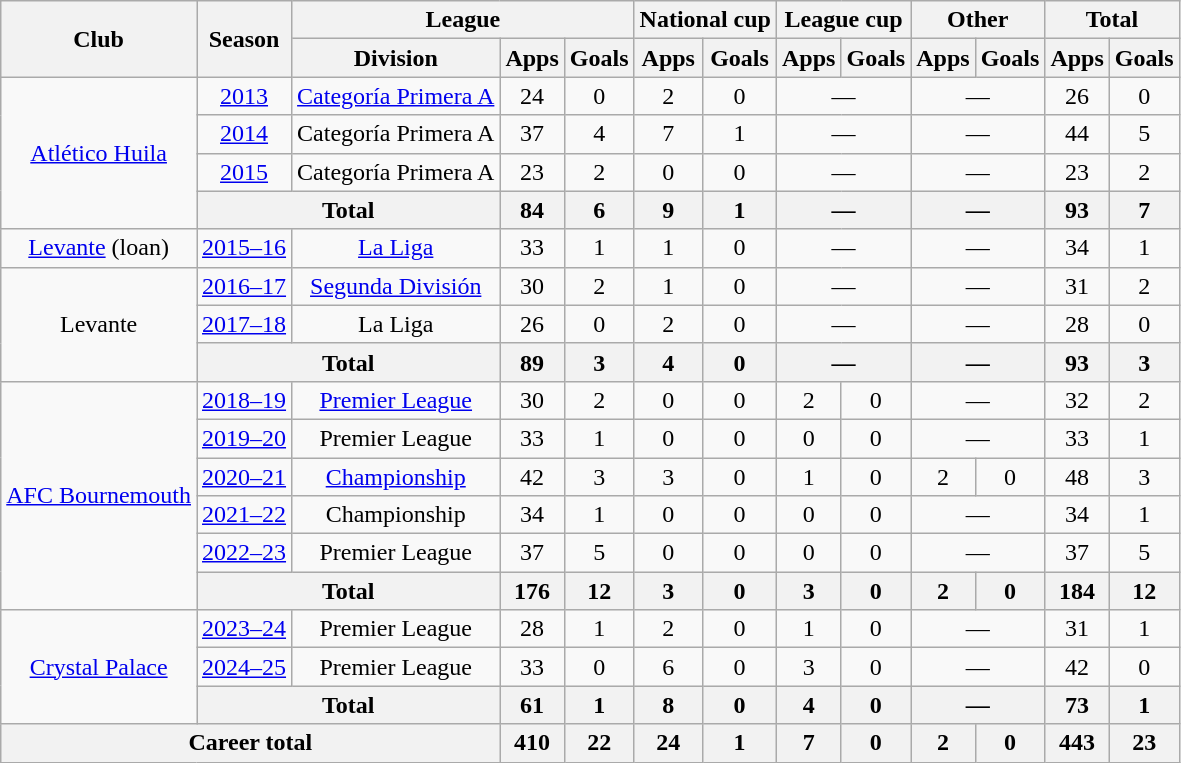<table class="wikitable" style="text-align:center">
<tr>
<th rowspan=2>Club</th>
<th rowspan=2>Season</th>
<th colspan=3>League</th>
<th colspan=2>National cup</th>
<th colspan=2>League cup</th>
<th colspan=2>Other</th>
<th colspan=2>Total</th>
</tr>
<tr>
<th>Division</th>
<th>Apps</th>
<th>Goals</th>
<th>Apps</th>
<th>Goals</th>
<th>Apps</th>
<th>Goals</th>
<th>Apps</th>
<th>Goals</th>
<th>Apps</th>
<th>Goals</th>
</tr>
<tr>
<td rowspan=4><a href='#'>Atlético Huila</a></td>
<td><a href='#'>2013</a></td>
<td><a href='#'>Categoría Primera A</a></td>
<td>24</td>
<td>0</td>
<td>2</td>
<td>0</td>
<td colspan=2>—</td>
<td colspan=2>—</td>
<td>26</td>
<td>0</td>
</tr>
<tr>
<td><a href='#'>2014</a></td>
<td>Categoría Primera A</td>
<td>37</td>
<td>4</td>
<td>7</td>
<td>1</td>
<td colspan=2>—</td>
<td colspan=2>—</td>
<td>44</td>
<td>5</td>
</tr>
<tr>
<td><a href='#'>2015</a></td>
<td>Categoría Primera A</td>
<td>23</td>
<td>2</td>
<td>0</td>
<td>0</td>
<td colspan=2>—</td>
<td colspan=2>—</td>
<td>23</td>
<td>2</td>
</tr>
<tr>
<th colspan=2>Total</th>
<th>84</th>
<th>6</th>
<th>9</th>
<th>1</th>
<th colspan=2>—</th>
<th colspan=2>—</th>
<th>93</th>
<th>7</th>
</tr>
<tr>
<td><a href='#'>Levante</a> (loan)</td>
<td><a href='#'>2015–16</a></td>
<td><a href='#'>La Liga</a></td>
<td>33</td>
<td>1</td>
<td>1</td>
<td>0</td>
<td colspan=2>—</td>
<td colspan=2>—</td>
<td>34</td>
<td>1</td>
</tr>
<tr>
<td rowspan=3>Levante</td>
<td><a href='#'>2016–17</a></td>
<td><a href='#'>Segunda División</a></td>
<td>30</td>
<td>2</td>
<td>1</td>
<td>0</td>
<td colspan=2>—</td>
<td colspan=2>—</td>
<td>31</td>
<td>2</td>
</tr>
<tr>
<td><a href='#'>2017–18</a></td>
<td>La Liga</td>
<td>26</td>
<td>0</td>
<td>2</td>
<td>0</td>
<td colspan=2>—</td>
<td colspan=2>—</td>
<td>28</td>
<td>0</td>
</tr>
<tr>
<th colspan=2>Total</th>
<th>89</th>
<th>3</th>
<th>4</th>
<th>0</th>
<th colspan=2>—</th>
<th colspan=2>—</th>
<th>93</th>
<th>3</th>
</tr>
<tr>
<td rowspan=6><a href='#'>AFC Bournemouth</a></td>
<td><a href='#'>2018–19</a></td>
<td><a href='#'>Premier League</a></td>
<td>30</td>
<td>2</td>
<td>0</td>
<td>0</td>
<td>2</td>
<td>0</td>
<td colspan=2>—</td>
<td>32</td>
<td>2</td>
</tr>
<tr>
<td><a href='#'>2019–20</a></td>
<td>Premier League</td>
<td>33</td>
<td>1</td>
<td>0</td>
<td>0</td>
<td>0</td>
<td>0</td>
<td colspan=2>—</td>
<td>33</td>
<td>1</td>
</tr>
<tr>
<td><a href='#'>2020–21</a></td>
<td><a href='#'>Championship</a></td>
<td>42</td>
<td>3</td>
<td>3</td>
<td>0</td>
<td>1</td>
<td>0</td>
<td>2</td>
<td>0</td>
<td>48</td>
<td>3</td>
</tr>
<tr>
<td><a href='#'>2021–22</a></td>
<td>Championship</td>
<td>34</td>
<td>1</td>
<td>0</td>
<td>0</td>
<td>0</td>
<td>0</td>
<td colspan=2>—</td>
<td>34</td>
<td>1</td>
</tr>
<tr>
<td><a href='#'>2022–23</a></td>
<td>Premier League</td>
<td>37</td>
<td>5</td>
<td>0</td>
<td>0</td>
<td>0</td>
<td>0</td>
<td colspan=2>—</td>
<td>37</td>
<td>5</td>
</tr>
<tr>
<th colspan=2>Total</th>
<th>176</th>
<th>12</th>
<th>3</th>
<th>0</th>
<th>3</th>
<th>0</th>
<th>2</th>
<th>0</th>
<th>184</th>
<th>12</th>
</tr>
<tr>
<td rowspan="3"><a href='#'>Crystal Palace</a></td>
<td><a href='#'>2023–24</a></td>
<td>Premier League</td>
<td>28</td>
<td>1</td>
<td>2</td>
<td>0</td>
<td>1</td>
<td>0</td>
<td colspan=2>—</td>
<td>31</td>
<td>1</td>
</tr>
<tr>
<td><a href='#'>2024–25</a></td>
<td>Premier League</td>
<td>33</td>
<td>0</td>
<td>6</td>
<td>0</td>
<td>3</td>
<td>0</td>
<td colspan=2>—</td>
<td>42</td>
<td>0</td>
</tr>
<tr>
<th colspan="2">Total</th>
<th>61</th>
<th>1</th>
<th>8</th>
<th>0</th>
<th>4</th>
<th>0</th>
<th colspan=2>—</th>
<th>73</th>
<th>1</th>
</tr>
<tr>
<th colspan=3>Career total</th>
<th>410</th>
<th>22</th>
<th>24</th>
<th>1</th>
<th>7</th>
<th>0</th>
<th>2</th>
<th>0</th>
<th>443</th>
<th>23</th>
</tr>
</table>
